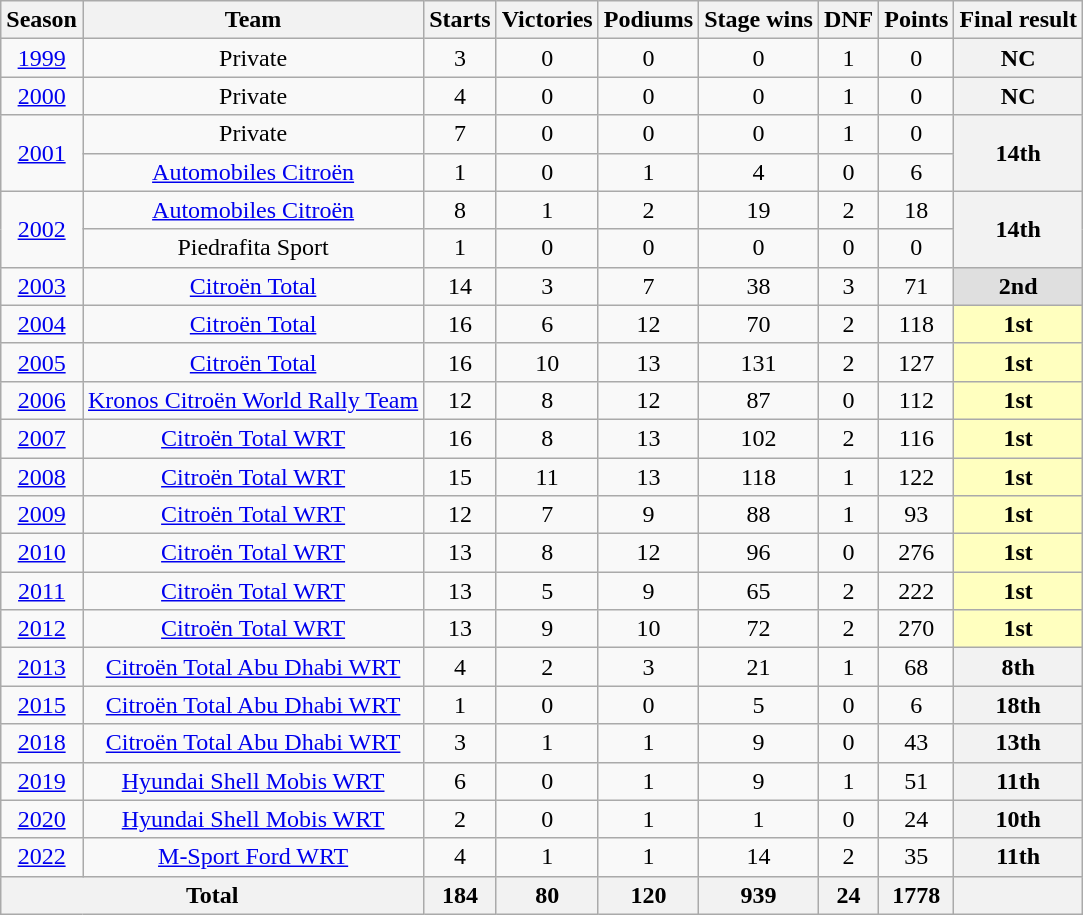<table class="wikitable" style="text-align:center;">
<tr>
<th>Season</th>
<th>Team</th>
<th>Starts</th>
<th>Victories</th>
<th>Podiums</th>
<th>Stage wins</th>
<th>DNF</th>
<th>Points</th>
<th>Final result</th>
</tr>
<tr>
<td><a href='#'>1999</a></td>
<td>Private</td>
<td>3</td>
<td>0</td>
<td>0</td>
<td>0</td>
<td>1</td>
<td>0</td>
<th>NC</th>
</tr>
<tr>
<td><a href='#'>2000</a></td>
<td>Private</td>
<td>4</td>
<td>0</td>
<td>0</td>
<td>0</td>
<td>1</td>
<td>0</td>
<th>NC</th>
</tr>
<tr>
<td rowspan=2><a href='#'>2001</a></td>
<td>Private</td>
<td>7</td>
<td>0</td>
<td>0</td>
<td>0</td>
<td>1</td>
<td>0</td>
<th rowspan=2>14th</th>
</tr>
<tr>
<td><a href='#'>Automobiles Citroën</a></td>
<td>1</td>
<td>0</td>
<td>1</td>
<td>4</td>
<td>0</td>
<td>6</td>
</tr>
<tr>
<td rowspan=2><a href='#'>2002</a></td>
<td><a href='#'>Automobiles Citroën</a></td>
<td>8</td>
<td>1</td>
<td>2</td>
<td>19</td>
<td>2</td>
<td>18</td>
<th rowspan=2>14th</th>
</tr>
<tr>
<td>Piedrafita Sport</td>
<td>1</td>
<td>0</td>
<td>0</td>
<td>0</td>
<td>0</td>
<td>0</td>
</tr>
<tr>
<td><a href='#'>2003</a></td>
<td><a href='#'>Citroën Total</a></td>
<td>14</td>
<td>3</td>
<td>7</td>
<td>38</td>
<td>3</td>
<td>71</td>
<th style="background:#DFDFDF;">2nd</th>
</tr>
<tr>
<td><a href='#'>2004</a></td>
<td><a href='#'>Citroën Total</a></td>
<td>16</td>
<td>6</td>
<td>12</td>
<td>70</td>
<td>2</td>
<td>118</td>
<th style="background:#FFFFBF;">1st</th>
</tr>
<tr>
<td><a href='#'>2005</a></td>
<td><a href='#'>Citroën Total</a></td>
<td>16</td>
<td>10</td>
<td>13</td>
<td>131</td>
<td>2</td>
<td>127</td>
<th style="background:#FFFFBF;">1st</th>
</tr>
<tr>
<td><a href='#'>2006</a></td>
<td><a href='#'>Kronos Citroën World Rally Team</a></td>
<td>12</td>
<td>8</td>
<td>12</td>
<td>87</td>
<td>0</td>
<td>112</td>
<th style="background:#FFFFBF;">1st</th>
</tr>
<tr>
<td><a href='#'>2007</a></td>
<td><a href='#'>Citroën Total WRT</a></td>
<td>16</td>
<td>8</td>
<td>13</td>
<td>102</td>
<td>2</td>
<td>116</td>
<th style="background:#FFFFBF;">1st</th>
</tr>
<tr>
<td><a href='#'>2008</a></td>
<td><a href='#'>Citroën Total WRT</a></td>
<td>15</td>
<td>11</td>
<td>13</td>
<td>118</td>
<td>1</td>
<td>122</td>
<th style="background:#FFFFBF;">1st</th>
</tr>
<tr>
<td><a href='#'>2009</a></td>
<td><a href='#'>Citroën Total WRT</a></td>
<td>12</td>
<td>7</td>
<td>9</td>
<td>88</td>
<td>1</td>
<td>93</td>
<th style="background:#FFFFBF;">1st</th>
</tr>
<tr>
<td><a href='#'>2010</a></td>
<td><a href='#'>Citroën Total WRT</a></td>
<td>13</td>
<td>8</td>
<td>12</td>
<td>96</td>
<td>0</td>
<td>276</td>
<th style="background:#FFFFBF;">1st</th>
</tr>
<tr>
<td><a href='#'>2011</a></td>
<td><a href='#'>Citroën Total WRT</a></td>
<td>13</td>
<td>5</td>
<td>9</td>
<td>65</td>
<td>2</td>
<td>222</td>
<th style="background:#FFFFBF;">1st</th>
</tr>
<tr>
<td><a href='#'>2012</a></td>
<td><a href='#'>Citroën Total WRT</a></td>
<td>13</td>
<td>9</td>
<td>10</td>
<td>72</td>
<td>2</td>
<td>270</td>
<th style="background:#FFFFBF;">1st</th>
</tr>
<tr>
<td><a href='#'>2013</a></td>
<td><a href='#'>Citroën Total Abu Dhabi WRT</a></td>
<td>4</td>
<td>2</td>
<td>3</td>
<td>21</td>
<td>1</td>
<td>68</td>
<th>8th</th>
</tr>
<tr>
<td><a href='#'>2015</a></td>
<td><a href='#'>Citroën Total Abu Dhabi WRT</a></td>
<td>1</td>
<td>0</td>
<td>0</td>
<td>5</td>
<td>0</td>
<td>6</td>
<th>18th</th>
</tr>
<tr>
<td><a href='#'>2018</a></td>
<td><a href='#'>Citroën Total Abu Dhabi WRT</a></td>
<td>3</td>
<td>1</td>
<td>1</td>
<td>9</td>
<td>0</td>
<td>43</td>
<th>13th</th>
</tr>
<tr>
<td><a href='#'>2019</a></td>
<td><a href='#'>Hyundai Shell Mobis WRT</a></td>
<td>6</td>
<td>0</td>
<td>1</td>
<td>9</td>
<td>1</td>
<td>51</td>
<th>11th</th>
</tr>
<tr>
<td><a href='#'>2020</a></td>
<td><a href='#'>Hyundai Shell Mobis WRT</a></td>
<td>2</td>
<td>0</td>
<td>1</td>
<td>1</td>
<td>0</td>
<td>24</td>
<th>10th</th>
</tr>
<tr>
<td><a href='#'>2022</a></td>
<td><a href='#'>M-Sport Ford WRT</a></td>
<td>4</td>
<td>1</td>
<td>1</td>
<td>14</td>
<td>2</td>
<td>35</td>
<th>11th</th>
</tr>
<tr>
<th colspan=2>Total</th>
<th>184</th>
<th>80</th>
<th>120</th>
<th>939</th>
<th>24</th>
<th>1778</th>
<th></th>
</tr>
</table>
